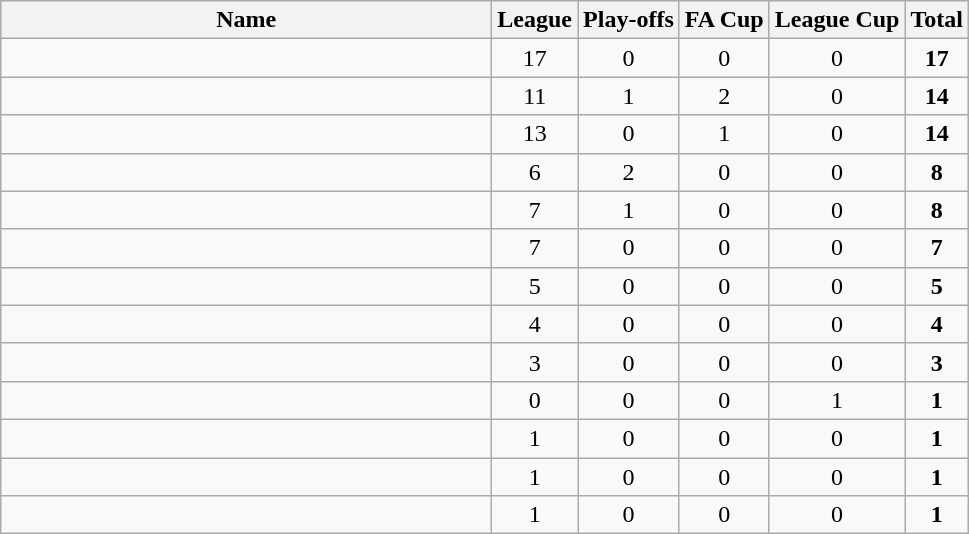<table class="wikitable sortable" style="text-align: center;">
<tr>
<th style="width:20em">Name</th>
<th>League</th>
<th>Play-offs</th>
<th>FA Cup</th>
<th>League Cup</th>
<th>Total</th>
</tr>
<tr>
<td align="left"></td>
<td>17</td>
<td>0</td>
<td>0</td>
<td>0</td>
<td><strong>17</strong></td>
</tr>
<tr>
<td align="left"></td>
<td>11</td>
<td>1</td>
<td>2</td>
<td>0</td>
<td><strong>14</strong></td>
</tr>
<tr>
<td align="left"></td>
<td>13</td>
<td>0</td>
<td>1</td>
<td>0</td>
<td><strong>14</strong></td>
</tr>
<tr>
<td align="left"></td>
<td>6</td>
<td>2</td>
<td>0</td>
<td>0</td>
<td><strong>8</strong></td>
</tr>
<tr>
<td align="left"></td>
<td>7</td>
<td>1</td>
<td>0</td>
<td>0</td>
<td><strong>8</strong></td>
</tr>
<tr>
<td align="left"></td>
<td>7</td>
<td>0</td>
<td>0</td>
<td>0</td>
<td><strong>7</strong></td>
</tr>
<tr>
<td align="left"></td>
<td>5</td>
<td>0</td>
<td>0</td>
<td>0</td>
<td><strong>5</strong></td>
</tr>
<tr>
<td align="left"></td>
<td>4</td>
<td>0</td>
<td>0</td>
<td>0</td>
<td><strong>4</strong></td>
</tr>
<tr>
<td align="left"></td>
<td>3</td>
<td>0</td>
<td>0</td>
<td>0</td>
<td><strong>3</strong></td>
</tr>
<tr>
<td align="left"></td>
<td>0</td>
<td>0</td>
<td>0</td>
<td>1</td>
<td><strong>1</strong></td>
</tr>
<tr>
<td align="left"></td>
<td>1</td>
<td>0</td>
<td>0</td>
<td>0</td>
<td><strong>1</strong></td>
</tr>
<tr>
<td align="left"></td>
<td>1</td>
<td>0</td>
<td>0</td>
<td>0</td>
<td><strong>1</strong></td>
</tr>
<tr>
<td align="left"></td>
<td>1</td>
<td>0</td>
<td>0</td>
<td>0</td>
<td><strong>1</strong></td>
</tr>
</table>
